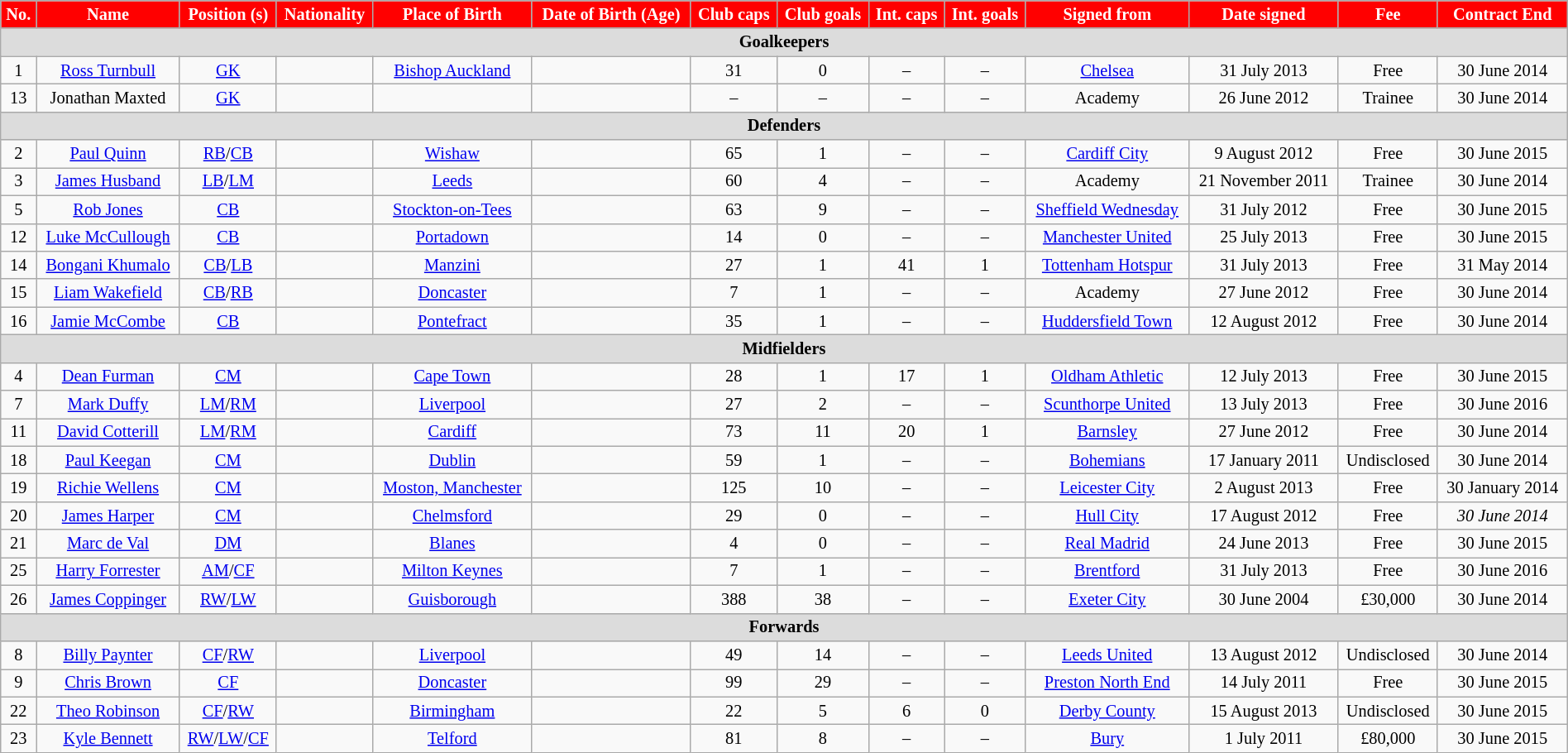<table class="wikitable" style="text-align:center; font-size:85%; width:100%;">
<tr>
<th style="background:red; color:white; text-align:center;">No.</th>
<th style="background:red; color:white; text-align:center;">Name</th>
<th style="background:red; color:white; text-align:center;">Position (s)</th>
<th style="background:red; color:white; text-align:center;">Nationality</th>
<th style="background:red; color:white; text-align:center;">Place of Birth</th>
<th style="background:red; color:white; text-align:center;">Date of Birth (Age)</th>
<th style="background:red; color:white; text-align:center;">Club caps</th>
<th style="background:red; color:white; text-align:center;">Club goals</th>
<th style="background:red; color:white; text-align:center;">Int. caps</th>
<th style="background:red; color:white; text-align:center;">Int. goals</th>
<th style="background:red; color:white; text-align:center;">Signed from</th>
<th style="background:red; color:white; text-align:center;">Date signed</th>
<th style="background:red; color:white; text-align:center;">Fee</th>
<th style="background:red; color:white; text-align:center;">Contract End</th>
</tr>
<tr>
<th colspan="14" style="background:#dcdcdc; text-align:center;">Goalkeepers</th>
</tr>
<tr>
<td>1</td>
<td><a href='#'>Ross Turnbull</a></td>
<td><a href='#'>GK</a></td>
<td></td>
<td><a href='#'>Bishop Auckland</a></td>
<td></td>
<td>31</td>
<td>0</td>
<td>–</td>
<td>–</td>
<td><a href='#'>Chelsea</a></td>
<td>31 July 2013</td>
<td>Free</td>
<td>30 June 2014</td>
</tr>
<tr>
<td>13</td>
<td>Jonathan Maxted</td>
<td><a href='#'>GK</a></td>
<td></td>
<td></td>
<td></td>
<td>–</td>
<td>–</td>
<td>–</td>
<td>–</td>
<td>Academy</td>
<td>26 June 2012</td>
<td>Trainee</td>
<td>30 June 2014</td>
</tr>
<tr>
<th colspan="14" style="background:#dcdcdc; text-align:center;">Defenders</th>
</tr>
<tr>
<td>2</td>
<td><a href='#'>Paul Quinn</a></td>
<td><a href='#'>RB</a>/<a href='#'>CB</a></td>
<td></td>
<td><a href='#'>Wishaw</a></td>
<td></td>
<td>65</td>
<td>1</td>
<td>–</td>
<td>–</td>
<td><a href='#'>Cardiff City</a></td>
<td>9 August 2012</td>
<td>Free</td>
<td>30 June 2015</td>
</tr>
<tr>
<td>3</td>
<td><a href='#'>James Husband</a></td>
<td><a href='#'>LB</a>/<a href='#'>LM</a></td>
<td></td>
<td><a href='#'>Leeds</a></td>
<td></td>
<td>60</td>
<td>4</td>
<td>–</td>
<td>–</td>
<td>Academy</td>
<td>21 November 2011</td>
<td>Trainee</td>
<td>30 June 2014</td>
</tr>
<tr>
<td>5</td>
<td><a href='#'>Rob Jones</a></td>
<td><a href='#'>CB</a></td>
<td></td>
<td><a href='#'>Stockton-on-Tees</a></td>
<td></td>
<td>63</td>
<td>9</td>
<td>–</td>
<td>–</td>
<td><a href='#'>Sheffield Wednesday</a></td>
<td>31 July 2012</td>
<td>Free</td>
<td>30 June 2015</td>
</tr>
<tr>
<td>12</td>
<td><a href='#'>Luke McCullough</a></td>
<td><a href='#'>CB</a></td>
<td></td>
<td><a href='#'>Portadown</a></td>
<td></td>
<td>14</td>
<td>0</td>
<td>–</td>
<td>–</td>
<td><a href='#'>Manchester United</a></td>
<td>25 July 2013</td>
<td>Free</td>
<td>30 June 2015</td>
</tr>
<tr>
<td>14</td>
<td><a href='#'>Bongani Khumalo</a></td>
<td><a href='#'>CB</a>/<a href='#'>LB</a></td>
<td></td>
<td><a href='#'>Manzini</a></td>
<td></td>
<td>27</td>
<td>1</td>
<td>41</td>
<td>1</td>
<td><a href='#'>Tottenham Hotspur</a></td>
<td>31 July 2013</td>
<td>Free</td>
<td>31 May 2014</td>
</tr>
<tr>
<td>15</td>
<td><a href='#'>Liam Wakefield</a></td>
<td><a href='#'>CB</a>/<a href='#'>RB</a></td>
<td></td>
<td><a href='#'>Doncaster</a></td>
<td></td>
<td>7</td>
<td>1</td>
<td>–</td>
<td>–</td>
<td>Academy</td>
<td>27 June 2012</td>
<td>Free</td>
<td>30 June 2014</td>
</tr>
<tr>
<td>16</td>
<td><a href='#'>Jamie McCombe</a></td>
<td><a href='#'>CB</a></td>
<td></td>
<td><a href='#'>Pontefract</a></td>
<td></td>
<td>35</td>
<td>1</td>
<td>–</td>
<td>–</td>
<td><a href='#'>Huddersfield Town</a></td>
<td>12 August 2012</td>
<td>Free</td>
<td>30 June 2014</td>
</tr>
<tr>
<th colspan="14" style="background:#dcdcdc; text-align:center;">Midfielders</th>
</tr>
<tr>
<td>4</td>
<td><a href='#'>Dean Furman</a></td>
<td><a href='#'>CM</a></td>
<td></td>
<td><a href='#'>Cape Town</a></td>
<td></td>
<td>28</td>
<td>1</td>
<td>17</td>
<td>1</td>
<td><a href='#'>Oldham Athletic</a></td>
<td>12 July 2013</td>
<td>Free</td>
<td>30 June 2015</td>
</tr>
<tr>
<td>7</td>
<td><a href='#'>Mark Duffy</a></td>
<td><a href='#'>LM</a>/<a href='#'>RM</a></td>
<td></td>
<td><a href='#'>Liverpool</a></td>
<td></td>
<td>27</td>
<td>2</td>
<td>–</td>
<td>–</td>
<td><a href='#'>Scunthorpe United</a></td>
<td>13 July 2013</td>
<td>Free</td>
<td>30 June 2016</td>
</tr>
<tr>
<td>11</td>
<td><a href='#'>David Cotterill</a></td>
<td><a href='#'>LM</a>/<a href='#'>RM</a></td>
<td></td>
<td><a href='#'>Cardiff</a></td>
<td></td>
<td>73</td>
<td>11</td>
<td>20</td>
<td>1</td>
<td><a href='#'>Barnsley</a></td>
<td>27 June 2012</td>
<td>Free</td>
<td>30 June 2014</td>
</tr>
<tr>
<td>18</td>
<td><a href='#'>Paul Keegan</a></td>
<td><a href='#'>CM</a></td>
<td></td>
<td><a href='#'>Dublin</a></td>
<td></td>
<td>59</td>
<td>1</td>
<td>–</td>
<td>–</td>
<td><a href='#'>Bohemians</a></td>
<td>17 January 2011</td>
<td>Undisclosed</td>
<td>30 June 2014</td>
</tr>
<tr>
<td>19</td>
<td><a href='#'>Richie Wellens</a></td>
<td><a href='#'>CM</a></td>
<td></td>
<td><a href='#'>Moston, Manchester</a></td>
<td></td>
<td>125</td>
<td>10</td>
<td>–</td>
<td>–</td>
<td><a href='#'>Leicester City</a></td>
<td>2 August 2013</td>
<td>Free</td>
<td>30 January 2014</td>
</tr>
<tr>
<td>20</td>
<td><a href='#'>James Harper</a></td>
<td><a href='#'>CM</a></td>
<td></td>
<td><a href='#'>Chelmsford</a></td>
<td></td>
<td>29</td>
<td>0</td>
<td>–</td>
<td>–</td>
<td><a href='#'>Hull City</a></td>
<td>17 August 2012</td>
<td>Free</td>
<td><em>30 June 2014</em></td>
</tr>
<tr>
<td>21</td>
<td><a href='#'>Marc de Val</a></td>
<td><a href='#'>DM</a></td>
<td></td>
<td><a href='#'>Blanes</a></td>
<td></td>
<td>4</td>
<td>0</td>
<td>–</td>
<td>–</td>
<td><a href='#'>Real Madrid</a></td>
<td>24 June 2013</td>
<td>Free</td>
<td>30 June 2015</td>
</tr>
<tr>
<td>25</td>
<td><a href='#'>Harry Forrester</a></td>
<td><a href='#'>AM</a>/<a href='#'>CF</a></td>
<td></td>
<td><a href='#'>Milton Keynes</a></td>
<td></td>
<td>7</td>
<td>1</td>
<td>–</td>
<td>–</td>
<td><a href='#'>Brentford</a></td>
<td>31 July 2013</td>
<td>Free</td>
<td>30 June 2016</td>
</tr>
<tr>
<td>26</td>
<td><a href='#'>James Coppinger</a></td>
<td><a href='#'>RW</a>/<a href='#'>LW</a></td>
<td></td>
<td><a href='#'>Guisborough</a></td>
<td></td>
<td>388</td>
<td>38</td>
<td>–</td>
<td>–</td>
<td><a href='#'>Exeter City</a></td>
<td>30 June 2004</td>
<td>£30,000</td>
<td>30 June 2014</td>
</tr>
<tr>
<th colspan="14" style="background:#dcdcdc; text-align:center;">Forwards</th>
</tr>
<tr>
<td>8</td>
<td><a href='#'>Billy Paynter</a></td>
<td><a href='#'>CF</a>/<a href='#'>RW</a></td>
<td></td>
<td><a href='#'>Liverpool</a></td>
<td></td>
<td>49</td>
<td>14</td>
<td>–</td>
<td>–</td>
<td><a href='#'>Leeds United</a></td>
<td>13 August 2012</td>
<td>Undisclosed</td>
<td>30 June 2014</td>
</tr>
<tr>
<td>9</td>
<td><a href='#'>Chris Brown</a></td>
<td><a href='#'>CF</a></td>
<td></td>
<td><a href='#'>Doncaster</a></td>
<td></td>
<td>99</td>
<td>29</td>
<td>–</td>
<td>–</td>
<td><a href='#'>Preston North End</a></td>
<td>14 July 2011</td>
<td>Free</td>
<td>30 June 2015</td>
</tr>
<tr>
<td>22</td>
<td><a href='#'>Theo Robinson</a></td>
<td><a href='#'>CF</a>/<a href='#'>RW</a></td>
<td></td>
<td><a href='#'>Birmingham</a></td>
<td></td>
<td>22</td>
<td>5</td>
<td>6</td>
<td>0</td>
<td><a href='#'>Derby County</a></td>
<td>15 August 2013</td>
<td>Undisclosed</td>
<td>30 June 2015</td>
</tr>
<tr>
<td>23</td>
<td><a href='#'>Kyle Bennett</a></td>
<td><a href='#'>RW</a>/<a href='#'>LW</a>/<a href='#'>CF</a></td>
<td></td>
<td><a href='#'>Telford</a></td>
<td></td>
<td>81</td>
<td>8</td>
<td>–</td>
<td>–</td>
<td><a href='#'>Bury</a></td>
<td>1 July 2011</td>
<td>£80,000</td>
<td>30 June 2015</td>
</tr>
</table>
